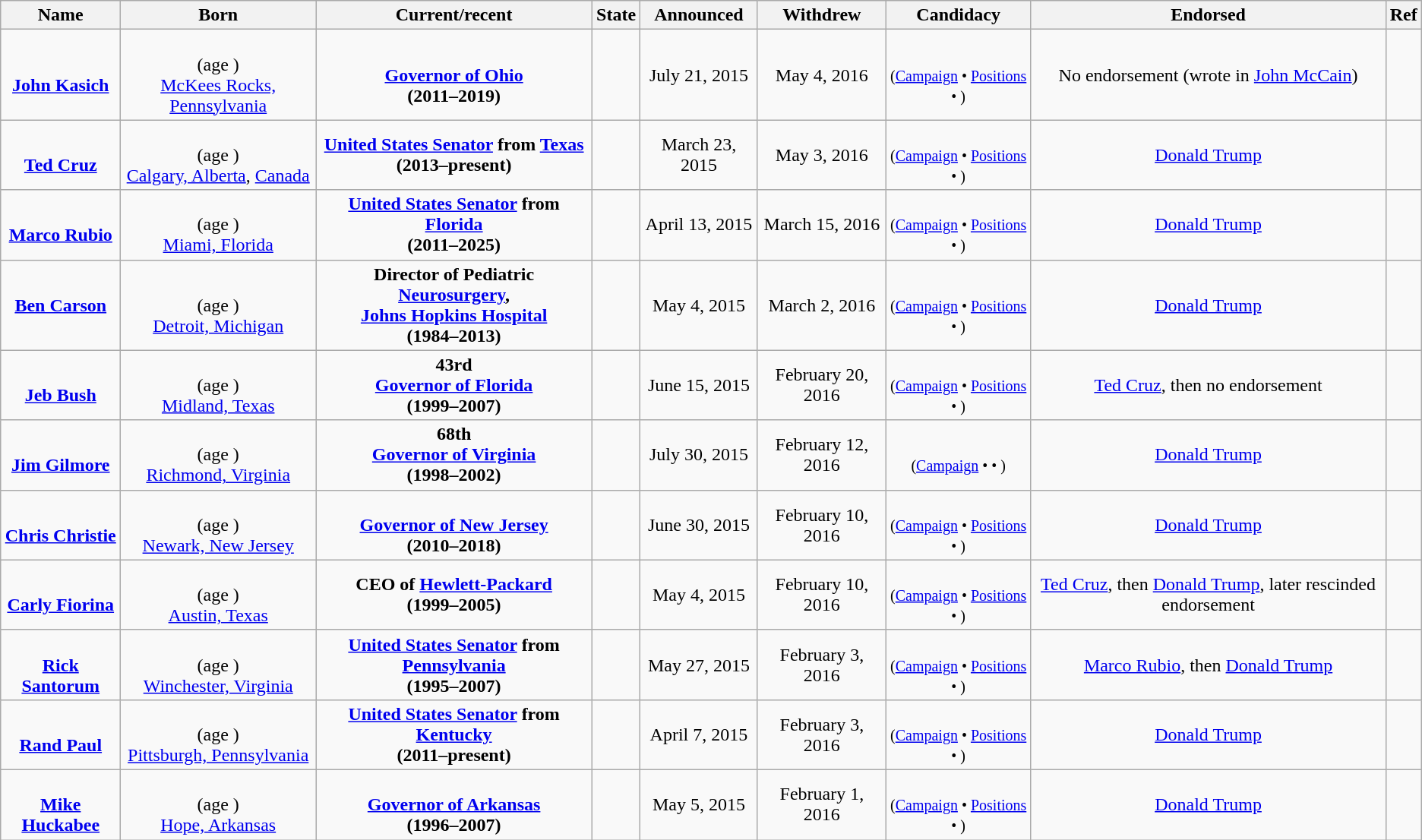<table class="wikitable sortable" style="text-align:center">
<tr>
<th>Name</th>
<th>Born</th>
<th>Current/recent</th>
<th>State</th>
<th>Announced</th>
<th>Withdrew</th>
<th>Candidacy</th>
<th>Endorsed</th>
<th class="unsortable">Ref</th>
</tr>
<tr>
<td><br> <strong><a href='#'>John Kasich</a></strong><br></td>
<td><br>(age )<br><a href='#'>McKees Rocks, Pennsylvania</a></td>
<td><strong><a href='#'></a><br><a href='#'>Governor of Ohio</a><br> (2011–2019)</strong></td>
<td></td>
<td>July 21, 2015</td>
<td>May 4, 2016</td>
<td><br><small>(<a href='#'>Campaign</a> • <a href='#'>Positions</a> • )<br></small></td>
<td>No endorsement (wrote in <a href='#'>John McCain</a>)</td>
<td></td>
</tr>
<tr>
<td data-sort-value="Cruz"> <br> <strong><a href='#'>Ted Cruz</a></strong></td>
<td><br>(age )<br><a href='#'>Calgary, Alberta</a>, <a href='#'>Canada</a></td>
<td><strong><a href='#'>United States Senator</a> from <a href='#'>Texas</a><br> (2013–present)</strong></td>
<td></td>
<td>March 23, 2015</td>
<td>May 3, 2016</td>
<td><br><small>(<a href='#'>Campaign</a> • <a href='#'>Positions</a> • )<br></small></td>
<td><a href='#'>Donald Trump</a></td>
<td></td>
</tr>
<tr>
<td data-sort-value="Rubio"><br> <strong><a href='#'>Marco Rubio</a></strong></td>
<td><br> (age )<br> <a href='#'>Miami, Florida</a></td>
<td><strong><a href='#'>United States Senator</a> from <a href='#'>Florida</a> <br>(2011–2025)</strong></td>
<td></td>
<td>April 13, 2015</td>
<td>March 15, 2016 </td>
<td><br><small>(<a href='#'>Campaign</a> • <a href='#'>Positions</a> • )<br></small></td>
<td><a href='#'>Donald Trump</a></td>
<td></td>
</tr>
<tr>
<td data-sort-value="Carson"><strong><a href='#'>Ben Carson</a></strong></td>
<td><br> (age )<br> <a href='#'>Detroit, Michigan</a></td>
<td data-sort-value="X-Director"><strong>Director of Pediatric <a href='#'>Neurosurgery</a>,<br><a href='#'>Johns Hopkins Hospital</a><br>(1984–2013)</strong></td>
<td></td>
<td>May 4, 2015</td>
<td>March 2, 2016</td>
<td><br><small>(<a href='#'>Campaign</a> • <a href='#'>Positions</a> • )<br></small></td>
<td><a href='#'>Donald Trump</a></td>
<td></td>
</tr>
<tr>
<td data-sort-value="Bush"><br> <strong><a href='#'>Jeb Bush</a></strong></td>
<td><br> (age )<br> <a href='#'>Midland, Texas</a></td>
<td><strong>43rd<br><a href='#'>Governor of Florida</a><br> (1999–2007)</strong></td>
<td></td>
<td>June 15, 2015</td>
<td>February 20, 2016</td>
<td><br><small>(<a href='#'>Campaign</a> • <a href='#'>Positions</a> • )<br> </small></td>
<td><a href='#'>Ted Cruz</a>, then no endorsement</td>
<td></td>
</tr>
<tr>
<td data-sort-value="Gilmore"> <br> <strong><a href='#'>Jim Gilmore</a></strong></td>
<td><br>(age )<br><a href='#'>Richmond, Virginia</a></td>
<td><strong>68th<br><a href='#'>Governor of Virginia</a><br> (1998–2002)</strong></td>
<td></td>
<td>July 30, 2015</td>
<td>February 12, 2016</td>
<td><br><small>(<a href='#'>Campaign</a> •  • )<br> </small></td>
<td><a href='#'>Donald Trump</a></td>
<td></td>
</tr>
<tr>
<td data-sort-value="Christie"> <br> <strong><a href='#'>Chris Christie</a></strong></td>
<td><br>(age )<br><a href='#'>Newark, New Jersey</a></td>
<td><strong><a href='#'></a><br><a href='#'>Governor of New Jersey</a><br> (2010–2018)</strong></td>
<td></td>
<td>June 30, 2015</td>
<td>February 10, 2016</td>
<td><br><small>(<a href='#'>Campaign</a> • <a href='#'>Positions</a> • )<br></small></td>
<td><a href='#'>Donald Trump</a></td>
<td></td>
</tr>
<tr>
<td data-sort-value="Fiorina"> <br> <strong><a href='#'>Carly Fiorina</a></strong></td>
<td><br>(age )<br><a href='#'>Austin, Texas</a></td>
<td data-sort-value="X-CEO"><strong>CEO of <a href='#'>Hewlett-Packard</a><br> (1999–2005)</strong></td>
<td></td>
<td>May 4, 2015</td>
<td>February 10, 2016</td>
<td><br><small>(<a href='#'>Campaign</a> • <a href='#'>Positions</a> •  )<br></small></td>
<td><a href='#'>Ted Cruz</a>, then <a href='#'>Donald Trump</a>, later rescinded endorsement</td>
<td></td>
</tr>
<tr>
<td data-sort-value="Santorum"><br> <strong><a href='#'>Rick Santorum</a></strong></td>
<td><br> (age )<br><a href='#'>Winchester, Virginia</a></td>
<td><strong><a href='#'>United States Senator</a> from <a href='#'>Pennsylvania</a><br> (1995–2007)</strong></td>
<td></td>
<td>May 27, 2015</td>
<td>February 3, 2016</td>
<td><br><small>(<a href='#'>Campaign</a> • <a href='#'>Positions</a> • )<br> </small></td>
<td><a href='#'>Marco Rubio</a>, then <a href='#'>Donald Trump</a></td>
<td></td>
</tr>
<tr>
<td data-sort-value="Paul"><br> <strong><a href='#'>Rand Paul</a></strong></td>
<td><br> (age )<br> <a href='#'>Pittsburgh, Pennsylvania</a></td>
<td><strong><a href='#'>United States Senator</a> from <a href='#'>Kentucky</a><br> (2011–present)</strong></td>
<td></td>
<td>April 7, 2015</td>
<td>February 3, 2016 </td>
<td><br><small>(<a href='#'>Campaign</a> • <a href='#'>Positions</a> • )<br></small></td>
<td><a href='#'>Donald Trump</a></td>
<td></td>
</tr>
<tr>
<td data-sort-value="Huckabee"> <br> <strong><a href='#'>Mike Huckabee</a></strong></td>
<td><br>(age )<br><a href='#'>Hope, Arkansas</a></td>
<td><strong><a href='#'></a><br><a href='#'>Governor of Arkansas</a><br> (1996–2007)</strong></td>
<td></td>
<td>May 5, 2015</td>
<td>February 1, 2016</td>
<td><br><small>(<a href='#'>Campaign</a> • <a href='#'>Positions</a> • )<br></small></td>
<td><a href='#'>Donald Trump</a></td>
<td></td>
</tr>
</table>
